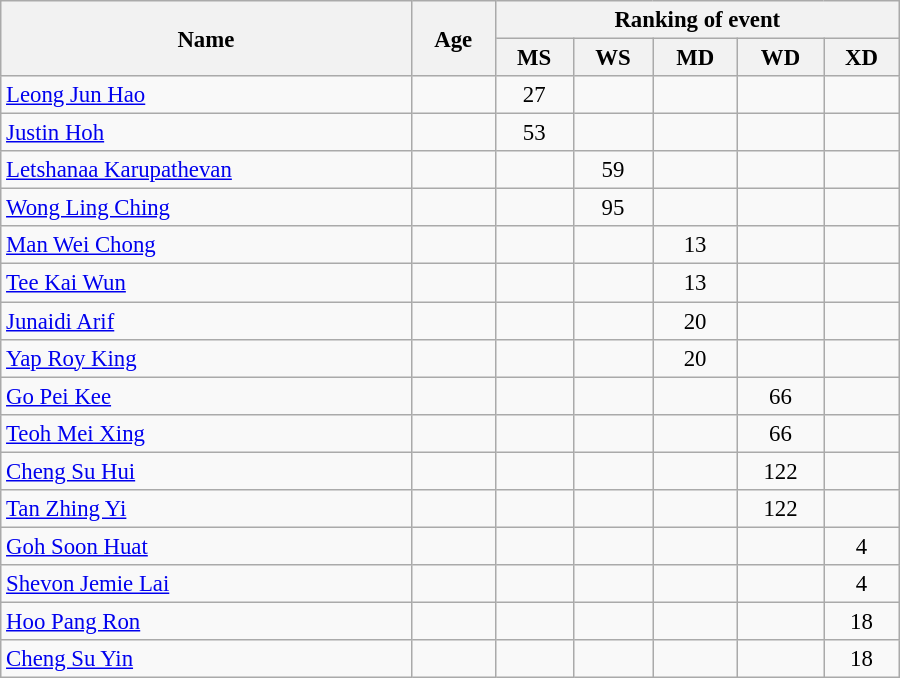<table class="wikitable" style="width:600px; font-size:95%; text-align:center">
<tr>
<th rowspan="2" align="left">Name</th>
<th rowspan="2" align="left">Age</th>
<th colspan="5" align="center">Ranking of event</th>
</tr>
<tr>
<th align="left">MS</th>
<th align="left">WS</th>
<th align="left">MD</th>
<th align="left">WD</th>
<th align="left">XD</th>
</tr>
<tr>
<td align="left"><a href='#'>Leong Jun Hao</a></td>
<td align="left"></td>
<td>27</td>
<td></td>
<td></td>
<td></td>
<td></td>
</tr>
<tr>
<td align="left"><a href='#'>Justin Hoh</a></td>
<td align="left"></td>
<td>53</td>
<td></td>
<td></td>
<td></td>
<td></td>
</tr>
<tr>
<td align="left"><a href='#'>Letshanaa Karupathevan</a></td>
<td align="left"></td>
<td></td>
<td>59</td>
<td></td>
<td></td>
<td></td>
</tr>
<tr>
<td align="left"><a href='#'>Wong Ling Ching</a></td>
<td align="left"></td>
<td></td>
<td>95</td>
<td></td>
<td></td>
<td></td>
</tr>
<tr>
<td align="left"><a href='#'>Man Wei Chong</a></td>
<td align="left"></td>
<td></td>
<td></td>
<td>13</td>
<td></td>
<td></td>
</tr>
<tr>
<td align="left"><a href='#'>Tee Kai Wun</a></td>
<td align="left"></td>
<td></td>
<td></td>
<td>13</td>
<td></td>
<td></td>
</tr>
<tr>
<td align="left"><a href='#'>Junaidi Arif</a></td>
<td align="left"></td>
<td></td>
<td></td>
<td>20</td>
<td></td>
<td></td>
</tr>
<tr>
<td align="left"><a href='#'>Yap Roy King</a></td>
<td align="left"></td>
<td></td>
<td></td>
<td>20</td>
<td></td>
<td></td>
</tr>
<tr>
<td align="left"><a href='#'>Go Pei Kee</a></td>
<td align="left"></td>
<td></td>
<td></td>
<td></td>
<td>66</td>
<td></td>
</tr>
<tr>
<td align="left"><a href='#'>Teoh Mei Xing</a></td>
<td align="left"></td>
<td></td>
<td></td>
<td></td>
<td>66</td>
<td></td>
</tr>
<tr>
<td align="left"><a href='#'>Cheng Su Hui</a></td>
<td align="left"></td>
<td></td>
<td></td>
<td></td>
<td>122</td>
<td></td>
</tr>
<tr>
<td align="left"><a href='#'>Tan Zhing Yi</a></td>
<td align="left"></td>
<td></td>
<td></td>
<td></td>
<td>122</td>
<td></td>
</tr>
<tr>
<td align="left"><a href='#'>Goh Soon Huat</a></td>
<td align="left"></td>
<td></td>
<td></td>
<td></td>
<td></td>
<td>4</td>
</tr>
<tr>
<td align="left"><a href='#'>Shevon Jemie Lai</a></td>
<td align="left"></td>
<td></td>
<td></td>
<td></td>
<td></td>
<td>4</td>
</tr>
<tr>
<td align="left"><a href='#'>Hoo Pang Ron</a></td>
<td align="left"></td>
<td></td>
<td></td>
<td></td>
<td></td>
<td>18</td>
</tr>
<tr>
<td align="left"><a href='#'>Cheng Su Yin</a></td>
<td align="left"></td>
<td></td>
<td></td>
<td></td>
<td></td>
<td>18</td>
</tr>
</table>
